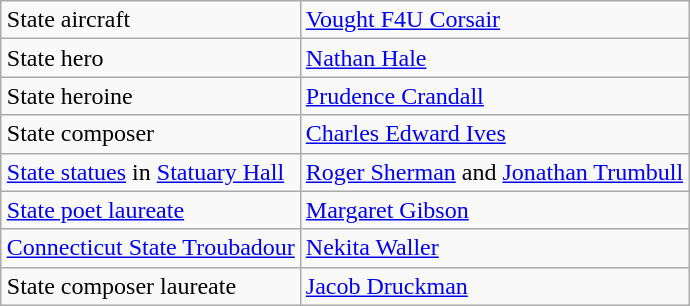<table class="wikitable" style="margin: 1em auto 1em auto">
<tr>
<td>State aircraft</td>
<td><a href='#'>Vought F4U Corsair</a></td>
</tr>
<tr>
<td>State hero</td>
<td><a href='#'>Nathan Hale</a></td>
</tr>
<tr>
<td>State heroine</td>
<td><a href='#'>Prudence Crandall</a></td>
</tr>
<tr>
<td>State composer</td>
<td><a href='#'>Charles Edward Ives</a></td>
</tr>
<tr>
<td><a href='#'>State statues</a> in <a href='#'>Statuary Hall</a></td>
<td><a href='#'>Roger Sherman</a> and <a href='#'>Jonathan Trumbull</a></td>
</tr>
<tr>
<td><a href='#'>State poet laureate</a></td>
<td><a href='#'>Margaret Gibson</a></td>
</tr>
<tr>
<td><a href='#'>Connecticut State Troubadour</a></td>
<td><a href='#'>Nekita Waller</a></td>
</tr>
<tr>
<td>State composer laureate</td>
<td><a href='#'>Jacob Druckman</a></td>
</tr>
</table>
